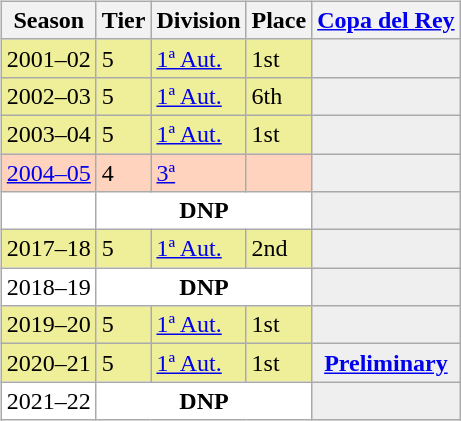<table>
<tr>
<td valign="top" width=0%><br><table class="wikitable">
<tr style="background:#f0f6fa;">
<th>Season</th>
<th>Tier</th>
<th>Division</th>
<th>Place</th>
<th><a href='#'>Copa del Rey</a></th>
</tr>
<tr>
<td style="background:#EFEF99;">2001–02</td>
<td style="background:#EFEF99;">5</td>
<td style="background:#EFEF99;"><a href='#'>1ª Aut.</a></td>
<td style="background:#EFEF99;">1st</td>
<th style="background:#efefef;"></th>
</tr>
<tr>
<td style="background:#EFEF99;">2002–03</td>
<td style="background:#EFEF99;">5</td>
<td style="background:#EFEF99;"><a href='#'>1ª Aut.</a></td>
<td style="background:#EFEF99;">6th</td>
<th style="background:#efefef;"></th>
</tr>
<tr>
<td style="background:#EFEF99;">2003–04</td>
<td style="background:#EFEF99;">5</td>
<td style="background:#EFEF99;"><a href='#'>1ª Aut.</a></td>
<td style="background:#EFEF99;">1st</td>
<th style="background:#efefef;"></th>
</tr>
<tr>
<td style="background:#FFD3BD;"><a href='#'>2004–05</a></td>
<td style="background:#FFD3BD;">4</td>
<td style="background:#FFD3BD;"><a href='#'>3ª</a></td>
<td style="background:#FFD3BD;"></td>
<th style="background:#efefef;"></th>
</tr>
<tr>
<td style="background:#FFFFFF;"></td>
<th style="background:#FFFFFF;" colspan="3">DNP</th>
<th style="background:#efefef;"></th>
</tr>
<tr>
<td style="background:#EFEF99;">2017–18</td>
<td style="background:#EFEF99;">5</td>
<td style="background:#EFEF99;"><a href='#'>1ª Aut.</a></td>
<td style="background:#EFEF99;">2nd</td>
<th style="background:#efefef;"></th>
</tr>
<tr>
<td style="background:#FFFFFF;">2018–19</td>
<th style="background:#FFFFFF;" colspan="3">DNP</th>
<th style="background:#efefef;"></th>
</tr>
<tr>
<td style="background:#EFEF99;">2019–20</td>
<td style="background:#EFEF99;">5</td>
<td style="background:#EFEF99;"><a href='#'>1ª Aut.</a></td>
<td style="background:#EFEF99;">1st</td>
<th style="background:#efefef;"></th>
</tr>
<tr>
<td style="background:#EFEF99;">2020–21</td>
<td style="background:#EFEF99;">5</td>
<td style="background:#EFEF99;"><a href='#'>1ª Aut.</a></td>
<td style="background:#EFEF99;">1st</td>
<th style="background:#efefef;"><a href='#'>Preliminary</a></th>
</tr>
<tr>
<td style="background:#FFFFFF;">2021–22</td>
<th style="background:#FFFFFF;" colspan="3">DNP</th>
<th style="background:#efefef;"></th>
</tr>
</table>
</td>
</tr>
</table>
